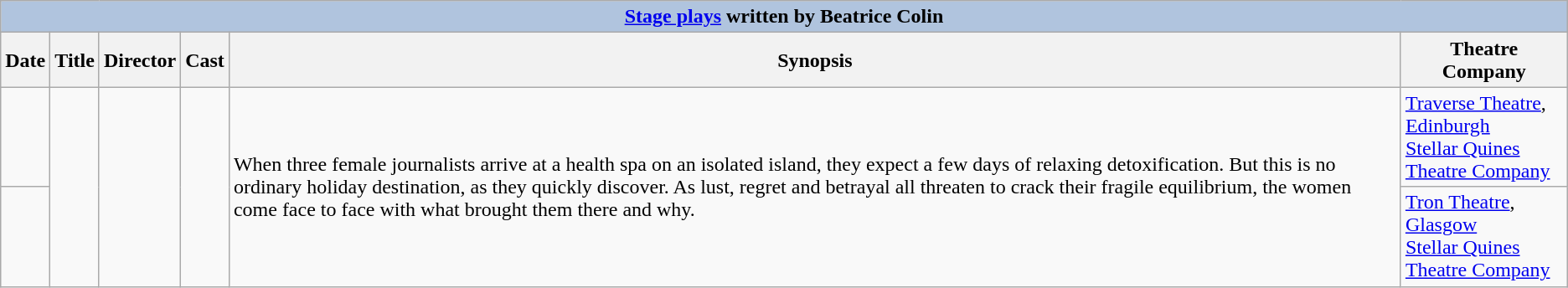<table class="wikitable sortable" style="font-size: 100%; background: #f9f9f9">
<tr>
<th colspan=6 style="background:#B0C4DE;"><a href='#'>Stage plays</a> written by Beatrice Colin</th>
</tr>
<tr align="center">
<th>Date</th>
<th>Title</th>
<th>Director</th>
<th>Cast</th>
<th class="unsortable">Synopsis</th>
<th>Theatre<br>Company<br></th>
</tr>
<tr id="The Past is not a Place">
<td></td>
<td rowspan="2"><em></em> </td>
<td rowspan="2"></td>
<td rowspan="2"></td>
<td rowspan="2">When three female journalists arrive at a health spa on an isolated island, they expect a few days of relaxing detoxification. But this is no ordinary holiday destination, as they quickly discover. As lust, regret and betrayal all threaten to crack their fragile equilibrium, the women come face to face with what brought them there and why.</td>
<td><a href='#'>Traverse Theatre</a>, <a href='#'>Edinburgh</a><br><a href='#'>Stellar Quines Theatre Company</a></td>
</tr>
<tr>
<td></td>
<td><a href='#'>Tron Theatre</a>, <a href='#'>Glasgow</a><br><a href='#'>Stellar Quines Theatre Company</a></td>
</tr>
</table>
